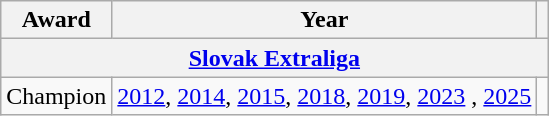<table class="wikitable">
<tr>
<th>Award</th>
<th>Year</th>
<th></th>
</tr>
<tr>
<th colspan="3"><a href='#'>Slovak Extraliga</a></th>
</tr>
<tr>
<td>Champion</td>
<td><a href='#'>2012</a>, <a href='#'>2014</a>, <a href='#'>2015</a>, <a href='#'>2018</a>, <a href='#'>2019</a>, <a href='#'>2023</a> , <a href='#'>2025</a></td>
<td></td>
</tr>
</table>
